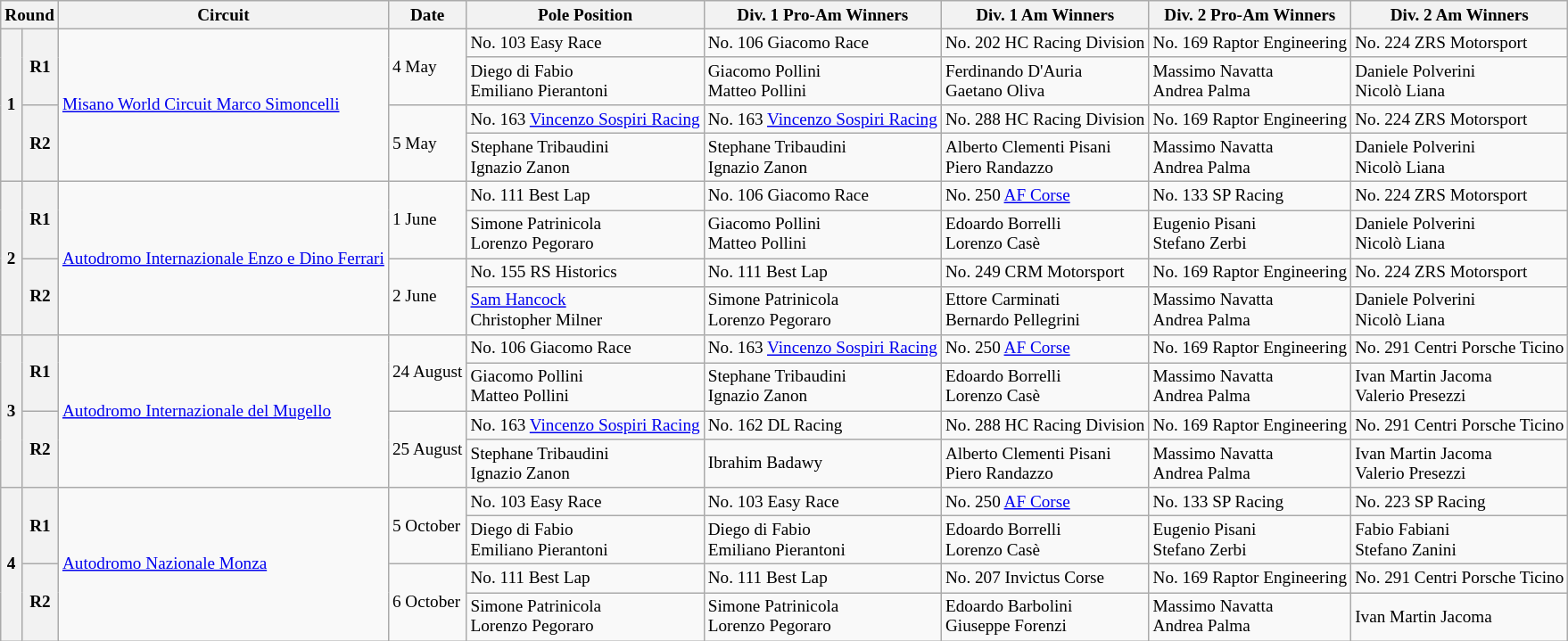<table class="wikitable" style="font-size:80%;">
<tr>
<th colspan="2">Round</th>
<th>Circuit</th>
<th>Date</th>
<th>Pole Position</th>
<th>Div. 1 Pro-Am Winners</th>
<th>Div. 1 Am Winners</th>
<th>Div. 2 Pro-Am Winners</th>
<th>Div. 2 Am Winners</th>
</tr>
<tr>
<th rowspan="4">1</th>
<th rowspan="2">R1</th>
<td rowspan="4"> <a href='#'>Misano World Circuit Marco Simoncelli</a></td>
<td rowspan="2">4 May</td>
<td> No. 103 Easy Race</td>
<td> No. 106 Giacomo Race</td>
<td> No. 202 HC Racing Division</td>
<td> No. 169 Raptor Engineering</td>
<td> No. 224 ZRS Motorsport</td>
</tr>
<tr>
<td> Diego di Fabio<br> Emiliano Pierantoni</td>
<td> Giacomo Pollini<br> Matteo Pollini</td>
<td> Ferdinando D'Auria<br> Gaetano Oliva</td>
<td> Massimo Navatta<br> Andrea Palma</td>
<td> Daniele Polverini<br> Nicolò Liana</td>
</tr>
<tr>
<th rowspan="2">R2</th>
<td rowspan="2">5 May</td>
<td> No. 163 <a href='#'>Vincenzo Sospiri Racing</a></td>
<td> No. 163 <a href='#'>Vincenzo Sospiri Racing</a></td>
<td> No. 288 HC Racing Division</td>
<td> No. 169 Raptor Engineering</td>
<td> No. 224 ZRS Motorsport</td>
</tr>
<tr>
<td> Stephane Tribaudini<br> Ignazio Zanon</td>
<td> Stephane Tribaudini<br> Ignazio Zanon</td>
<td> Alberto Clementi Pisani<br> Piero Randazzo</td>
<td> Massimo Navatta<br> Andrea Palma</td>
<td> Daniele Polverini<br> Nicolò Liana</td>
</tr>
<tr>
<th rowspan="4">2</th>
<th rowspan="2">R1</th>
<td rowspan="4"> <a href='#'>Autodromo Internazionale Enzo e Dino Ferrari</a></td>
<td rowspan="2">1 June</td>
<td> No. 111 Best Lap</td>
<td> No. 106 Giacomo Race</td>
<td> No. 250 <a href='#'>AF Corse</a></td>
<td> No. 133 SP Racing</td>
<td> No. 224 ZRS Motorsport</td>
</tr>
<tr>
<td> Simone Patrinicola<br> Lorenzo Pegoraro</td>
<td> Giacomo Pollini<br> Matteo Pollini</td>
<td> Edoardo Borrelli<br> Lorenzo Casè</td>
<td> Eugenio Pisani<br> Stefano Zerbi</td>
<td> Daniele Polverini<br> Nicolò Liana</td>
</tr>
<tr>
<th rowspan="2">R2</th>
<td rowspan="2">2 June</td>
<td> No. 155 RS Historics</td>
<td> No. 111 Best Lap</td>
<td> No. 249 CRM Motorsport</td>
<td> No. 169 Raptor Engineering</td>
<td> No. 224 ZRS Motorsport</td>
</tr>
<tr>
<td> <a href='#'>Sam Hancock</a><br> Christopher Milner</td>
<td> Simone Patrinicola<br> Lorenzo Pegoraro</td>
<td> Ettore Carminati<br> Bernardo Pellegrini</td>
<td> Massimo Navatta<br> Andrea Palma</td>
<td> Daniele Polverini<br> Nicolò Liana</td>
</tr>
<tr>
<th rowspan="4">3</th>
<th rowspan="2">R1</th>
<td rowspan="4"> <a href='#'>Autodromo Internazionale del Mugello</a></td>
<td rowspan="2">24 August</td>
<td> No. 106 Giacomo Race</td>
<td> No. 163 <a href='#'>Vincenzo Sospiri Racing</a></td>
<td> No. 250 <a href='#'>AF Corse</a></td>
<td> No. 169 Raptor Engineering</td>
<td> No. 291 Centri Porsche Ticino</td>
</tr>
<tr>
<td> Giacomo Pollini<br> Matteo Pollini</td>
<td> Stephane Tribaudini<br> Ignazio Zanon</td>
<td> Edoardo Borrelli<br> Lorenzo Casè</td>
<td> Massimo Navatta<br> Andrea Palma</td>
<td> Ivan Martin Jacoma<br> Valerio Presezzi</td>
</tr>
<tr>
<th rowspan="2">R2</th>
<td rowspan="2">25 August</td>
<td> No. 163 <a href='#'>Vincenzo Sospiri Racing</a></td>
<td> No. 162 DL Racing</td>
<td> No. 288 HC Racing Division</td>
<td> No. 169 Raptor Engineering</td>
<td> No. 291 Centri Porsche Ticino</td>
</tr>
<tr>
<td> Stephane Tribaudini<br> Ignazio Zanon</td>
<td> Ibrahim Badawy</td>
<td> Alberto Clementi Pisani<br> Piero Randazzo</td>
<td> Massimo Navatta<br> Andrea Palma</td>
<td> Ivan Martin Jacoma<br> Valerio Presezzi</td>
</tr>
<tr>
<th rowspan="4">4</th>
<th rowspan="2">R1</th>
<td rowspan="4"> <a href='#'>Autodromo Nazionale Monza</a></td>
<td rowspan="2">5 October</td>
<td> No. 103 Easy Race</td>
<td> No. 103 Easy Race</td>
<td> No. 250 <a href='#'>AF Corse</a></td>
<td> No. 133 SP Racing</td>
<td> No. 223 SP Racing</td>
</tr>
<tr>
<td> Diego di Fabio<br> Emiliano Pierantoni</td>
<td> Diego di Fabio<br> Emiliano Pierantoni</td>
<td> Edoardo Borrelli<br> Lorenzo Casè</td>
<td> Eugenio Pisani<br> Stefano Zerbi</td>
<td> Fabio Fabiani<br> Stefano Zanini</td>
</tr>
<tr>
<th rowspan="2">R2</th>
<td rowspan="2">6 October</td>
<td> No. 111 Best Lap</td>
<td> No. 111 Best Lap</td>
<td> No. 207 Invictus Corse</td>
<td> No. 169 Raptor Engineering</td>
<td> No. 291 Centri Porsche Ticino</td>
</tr>
<tr>
<td> Simone Patrinicola<br> Lorenzo Pegoraro</td>
<td> Simone Patrinicola<br> Lorenzo Pegoraro</td>
<td> Edoardo Barbolini<br> Giuseppe Forenzi</td>
<td> Massimo Navatta<br> Andrea Palma</td>
<td> Ivan Martin Jacoma</td>
</tr>
</table>
